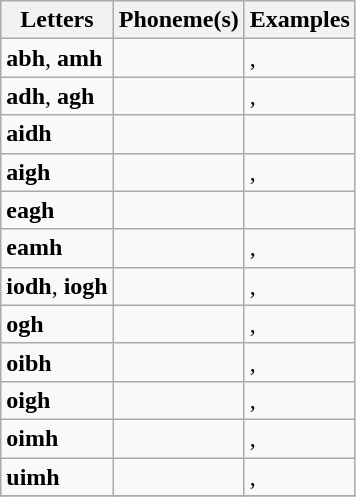<table class="wikitable">
<tr>
<th>Letters</th>
<th>Phoneme(s)</th>
<th>Examples</th>
</tr>
<tr>
<td><strong>abh</strong>, <strong>amh</strong></td>
<td></td>
<td> ,  </td>
</tr>
<tr>
<td><strong>adh</strong>, <strong>agh</strong></td>
<td></td>
<td> ,  </td>
</tr>
<tr>
<td><strong>aidh</strong></td>
<td></td>
<td> </td>
</tr>
<tr>
<td><strong>aigh</strong></td>
<td></td>
<td> ,  </td>
</tr>
<tr>
<td><strong>eagh</strong></td>
<td></td>
<td> </td>
</tr>
<tr>
<td><strong>eamh</strong></td>
<td></td>
<td> ,  </td>
</tr>
<tr>
<td><strong>iodh</strong>, <strong>iogh</strong></td>
<td></td>
<td> ,  </td>
</tr>
<tr>
<td><strong>ogh</strong></td>
<td></td>
<td> ,  </td>
</tr>
<tr>
<td><strong>oibh</strong></td>
<td></td>
<td> ,  </td>
</tr>
<tr>
<td><strong>oigh</strong></td>
<td></td>
<td> ,  </td>
</tr>
<tr>
<td><strong>oimh</strong></td>
<td></td>
<td> ,  </td>
</tr>
<tr>
<td><strong>uimh</strong></td>
<td></td>
<td> ,  </td>
</tr>
<tr>
</tr>
</table>
